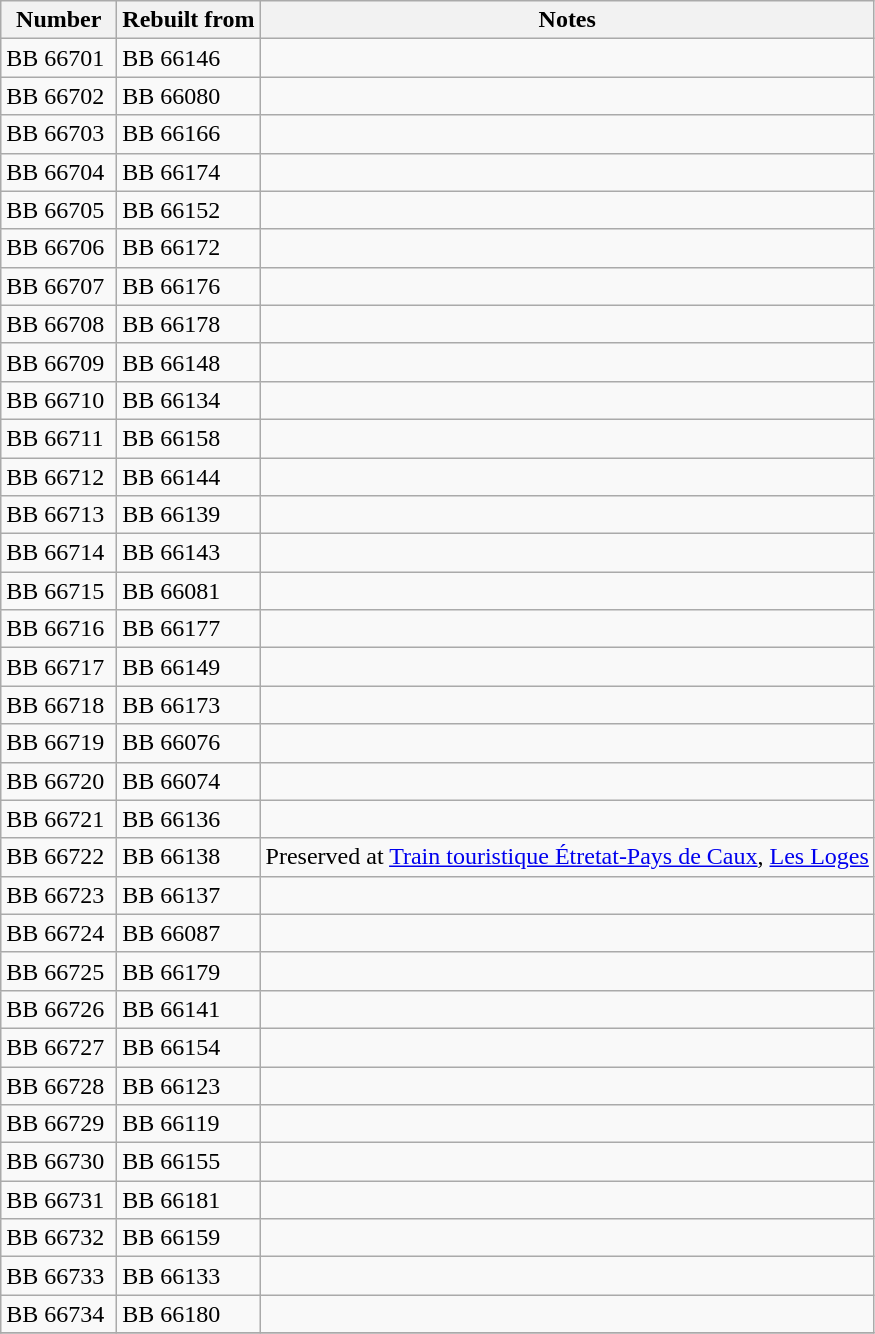<table class=wikitable>
<tr>
<th width=70px>Number</th>
<th>Rebuilt from</th>
<th>Notes</th>
</tr>
<tr>
<td>BB 66701</td>
<td>BB 66146</td>
<td></td>
</tr>
<tr>
<td>BB 66702</td>
<td>BB 66080</td>
<td></td>
</tr>
<tr>
<td>BB 66703</td>
<td>BB 66166</td>
<td></td>
</tr>
<tr>
<td>BB 66704</td>
<td>BB 66174</td>
<td></td>
</tr>
<tr>
<td>BB 66705</td>
<td>BB 66152</td>
<td></td>
</tr>
<tr>
<td>BB 66706</td>
<td>BB 66172</td>
<td></td>
</tr>
<tr>
<td>BB 66707</td>
<td>BB 66176</td>
<td></td>
</tr>
<tr>
<td>BB 66708</td>
<td>BB 66178</td>
<td></td>
</tr>
<tr>
<td>BB 66709</td>
<td>BB 66148</td>
<td></td>
</tr>
<tr>
<td>BB 66710</td>
<td>BB 66134</td>
<td></td>
</tr>
<tr>
<td>BB 66711</td>
<td>BB 66158</td>
<td></td>
</tr>
<tr>
<td>BB 66712</td>
<td>BB 66144</td>
<td></td>
</tr>
<tr>
<td>BB 66713</td>
<td>BB 66139</td>
<td></td>
</tr>
<tr>
<td>BB 66714</td>
<td>BB 66143</td>
<td></td>
</tr>
<tr>
<td>BB 66715</td>
<td>BB 66081</td>
<td></td>
</tr>
<tr>
<td>BB 66716</td>
<td>BB 66177</td>
<td></td>
</tr>
<tr>
<td>BB 66717</td>
<td>BB 66149</td>
<td></td>
</tr>
<tr>
<td>BB 66718</td>
<td>BB 66173</td>
<td></td>
</tr>
<tr>
<td>BB 66719</td>
<td>BB 66076</td>
<td></td>
</tr>
<tr>
<td>BB 66720</td>
<td>BB 66074</td>
<td></td>
</tr>
<tr>
<td>BB 66721</td>
<td>BB 66136</td>
<td></td>
</tr>
<tr>
<td>BB 66722</td>
<td>BB 66138</td>
<td>Preserved at <a href='#'>Train touristique Étretat-Pays de Caux</a>, <a href='#'>Les Loges</a></td>
</tr>
<tr>
<td>BB 66723</td>
<td>BB 66137</td>
<td></td>
</tr>
<tr>
<td>BB 66724</td>
<td>BB 66087</td>
<td></td>
</tr>
<tr>
<td>BB 66725</td>
<td>BB 66179</td>
<td></td>
</tr>
<tr>
<td>BB 66726</td>
<td>BB 66141</td>
<td></td>
</tr>
<tr>
<td>BB 66727</td>
<td>BB 66154</td>
<td></td>
</tr>
<tr>
<td>BB 66728</td>
<td>BB 66123</td>
<td></td>
</tr>
<tr>
<td>BB 66729</td>
<td>BB 66119</td>
<td></td>
</tr>
<tr>
<td>BB 66730</td>
<td>BB 66155</td>
<td></td>
</tr>
<tr>
<td>BB 66731</td>
<td>BB 66181</td>
<td></td>
</tr>
<tr>
<td>BB 66732</td>
<td>BB 66159</td>
<td></td>
</tr>
<tr>
<td>BB 66733</td>
<td>BB 66133</td>
<td></td>
</tr>
<tr>
<td>BB 66734</td>
<td>BB 66180</td>
<td></td>
</tr>
<tr>
</tr>
</table>
